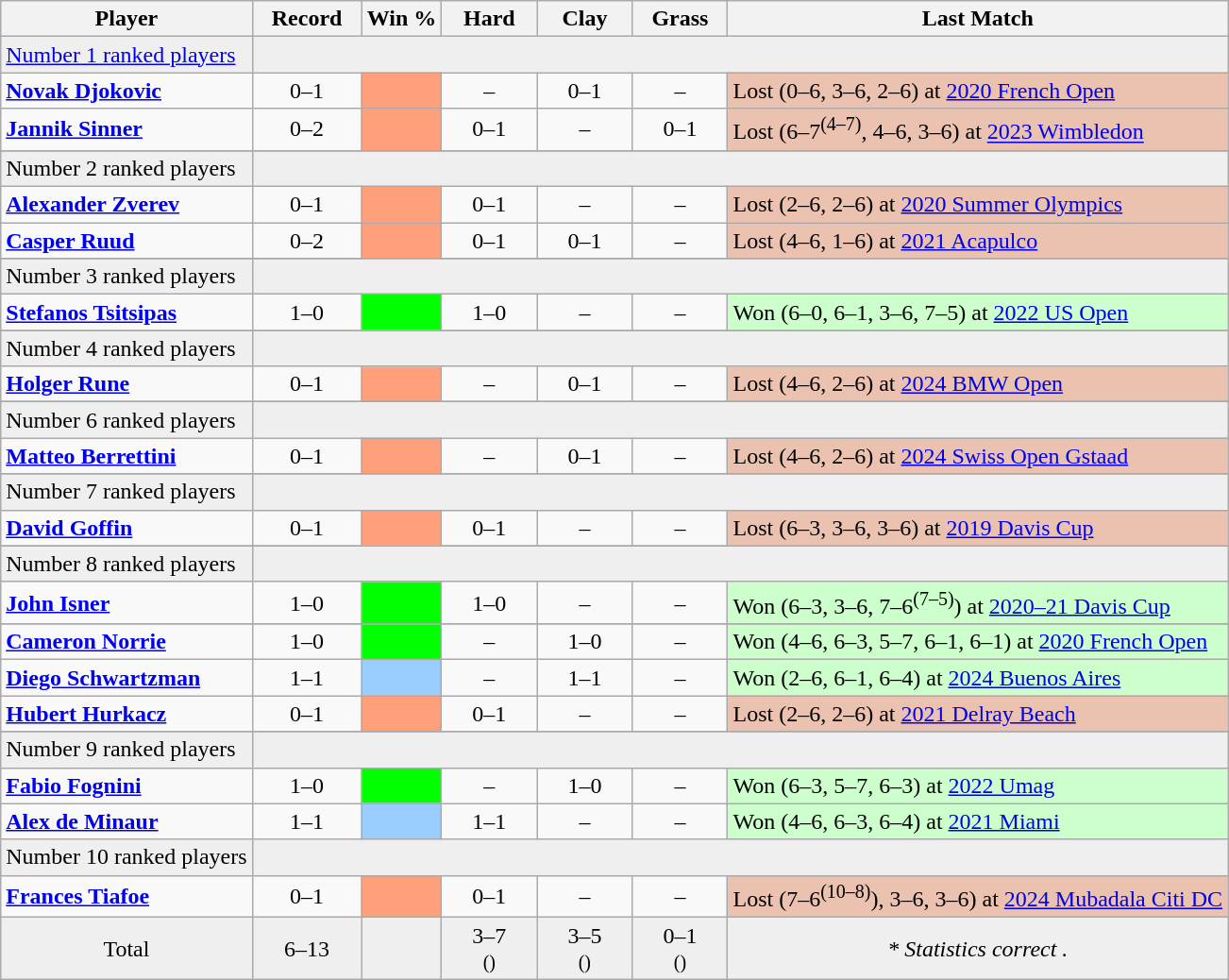<table class="wikitable sortable nowrap" style=text-align:center>
<tr>
<th>Player</th>
<th width=70>Record</th>
<th>Win %</th>
<th width=60>Hard</th>
<th width=60>Clay</th>
<th width=60>Grass</th>
<th>Last Match</th>
</tr>
<tr style=background:#efefef>
<td align=left><a href='#'>Number 1 ranked players</a></td>
<td colspan=6></td>
</tr>
<tr>
<td align=left> <strong><a href='#'>Novak Djokovic</a></strong></td>
<td>0–1</td>
<td bgcolor=FFA07A></td>
<td>–</td>
<td>0–1</td>
<td>–</td>
<td style=background:#ebc2af;text-align:left>Lost (0–6, 3–6, 2–6) at <a href='#'>2020 French Open</a></td>
</tr>
<tr>
<td align=left> <strong><a href='#'>Jannik Sinner</a></strong></td>
<td>0–2</td>
<td bgcolor=FFA07A></td>
<td>0–1</td>
<td>–</td>
<td>0–1</td>
<td style=background:#ebc2af;text-align:left>Lost (6–7<sup>(4–7)</sup>, 4–6, 3–6) at <a href='#'>2023 Wimbledon</a></td>
</tr>
<tr>
</tr>
<tr style=background:#efefef>
<td align=left>Number 2 ranked players</td>
<td colspan=6></td>
</tr>
<tr>
<td align=left> <strong><a href='#'>Alexander Zverev</a></strong></td>
<td>0–1</td>
<td bgcolor=FFA07A></td>
<td>0–1</td>
<td>–</td>
<td>–</td>
<td style=background:#ebc2af;text-align:left>Lost (2–6, 2–6) at <a href='#'>2020 Summer Olympics</a></td>
</tr>
<tr>
<td align=left> <strong><a href='#'>Casper Ruud</a></strong></td>
<td>0–2</td>
<td bgcolor=FFA07A></td>
<td>0–1</td>
<td>0–1</td>
<td>–</td>
<td style=background:#ebc2af;text-align:left>Lost (4–6, 1–6) at <a href='#'>2021 Acapulco</a></td>
</tr>
<tr>
</tr>
<tr style=background:#efefef>
<td align=left>Number 3 ranked players</td>
<td colspan=6></td>
</tr>
<tr>
<td align=left> <strong><a href='#'>Stefanos Tsitsipas</a></strong></td>
<td>1–0</td>
<td bgcolor=lime></td>
<td>1–0</td>
<td>–</td>
<td>–</td>
<td style=background:#cfc;text-align:left>Won (6–0, 6–1, 3–6, 7–5) at <a href='#'>2022 US Open</a></td>
</tr>
<tr>
</tr>
<tr style=background:#efefef>
<td align=left>Number 4 ranked players</td>
<td colspan=6></td>
</tr>
<tr>
<td align=left> <strong><a href='#'>Holger Rune</a></strong></td>
<td>0–1</td>
<td bgcolor=FFA07A></td>
<td>–</td>
<td>0–1</td>
<td>–</td>
<td style=background:#ebc2af;text-align:left>Lost (4–6, 2–6) at <a href='#'>2024 BMW Open</a></td>
</tr>
<tr>
</tr>
<tr style=background:#efefef>
<td align=left>Number 6 ranked players</td>
<td colspan=6></td>
</tr>
<tr>
<td align=left> <strong><a href='#'>Matteo Berrettini</a></strong></td>
<td>0–1</td>
<td bgcolor=FFA07A></td>
<td>–</td>
<td>0–1</td>
<td>–</td>
<td style=background:#ebc2af;text-align:left>Lost (4–6, 2–6) at <a href='#'>2024 Swiss Open Gstaad</a></td>
</tr>
<tr>
</tr>
<tr style=background:#efefef>
<td align=left>Number 7 ranked players</td>
<td colspan=6></td>
</tr>
<tr>
<td align=left> <strong><a href='#'>David Goffin</a></strong></td>
<td>0–1</td>
<td bgcolor=FFA07A></td>
<td>0–1</td>
<td>–</td>
<td>–</td>
<td style=background:#ebc2af;text-align:left>Lost (6–3, 3–6, 3–6) at <a href='#'>2019 Davis Cup</a></td>
</tr>
<tr>
</tr>
<tr style=background:#efefef>
<td align=left>Number 8 ranked players</td>
<td colspan=6></td>
</tr>
<tr>
<td align=left> <strong><a href='#'>John Isner</a></strong></td>
<td>1–0</td>
<td bgcolor=lime></td>
<td>1–0</td>
<td>–</td>
<td>–</td>
<td style=background:#cfc;text-align:left>Won (6–3, 3–6, 7–6<sup>(7–5)</sup>) at <a href='#'>2020–21 Davis Cup</a></td>
</tr>
<tr>
</tr>
<tr>
<td align=left> <strong><a href='#'>Cameron Norrie</a></strong></td>
<td>1–0</td>
<td bgcolor=lime></td>
<td>–</td>
<td>1–0</td>
<td>–</td>
<td style=background:#cfc;text-align:left>Won (4–6, 6–3, 5–7, 6–1, 6–1) at <a href='#'>2020 French Open</a></td>
</tr>
<tr>
<td align=left> <strong><a href='#'>Diego Schwartzman</a></strong></td>
<td>1–1</td>
<td style="background:#9cf;"></td>
<td>–</td>
<td>1–1</td>
<td>–</td>
<td style=background:#cfc;text-align:left>Won (2–6, 6–1, 6–4) at <a href='#'>2024 Buenos Aires</a></td>
</tr>
<tr>
<td align=left> <strong><a href='#'>Hubert Hurkacz</a></strong></td>
<td>0–1</td>
<td bgcolor=FFA07A></td>
<td>0–1</td>
<td>–</td>
<td>–</td>
<td style=background:#ebc2af;text-align:left>Lost (2–6, 2–6) at <a href='#'>2021 Delray Beach</a></td>
</tr>
<tr>
</tr>
<tr style=background:#efefef>
<td align=left>Number 9 ranked players</td>
<td colspan=6></td>
</tr>
<tr>
<td align=left> <strong><a href='#'>Fabio Fognini</a></strong></td>
<td>1–0</td>
<td bgcolor=lime></td>
<td>–</td>
<td>1–0</td>
<td>–</td>
<td style=background:#cfc;text-align:left>Won (6–3, 5–7, 6–3) at <a href='#'>2022 Umag</a></td>
</tr>
<tr>
<td align=left> <strong><a href='#'>Alex de Minaur</a></strong></td>
<td>1–1</td>
<td style="background:#9cf;"></td>
<td>1–1</td>
<td>–</td>
<td>–</td>
<td style=background:#cfc;text-align:left>Won (4–6, 6–3, 6–4) at <a href='#'>2021 Miami</a></td>
</tr>
<tr style=background:#efefef>
<td align=left>Number 10 ranked players</td>
<td colspan=6></td>
</tr>
<tr>
<td align=left> <strong><a href='#'>Frances Tiafoe</a></strong></td>
<td>0–1</td>
<td bgcolor=FFA07A></td>
<td>0–1</td>
<td>–</td>
<td>–</td>
<td style=background:#ebc2af;text-align:left>Lost (7–6<sup>(10–8)</sup>), 3–6, 3–6) at <a href='#'>2024 Mubadala Citi DC</a></td>
</tr>
<tr bgcolor=efefef class="sortbottom">
<td>Total</td>
<td>6–13</td>
<td></td>
<td>3–7 <br> <small>()</small></td>
<td>3–5 <br> <small>()</small></td>
<td>0–1 <br> <small>()</small></td>
<td><em>* Statistics correct .</em></td>
</tr>
</table>
